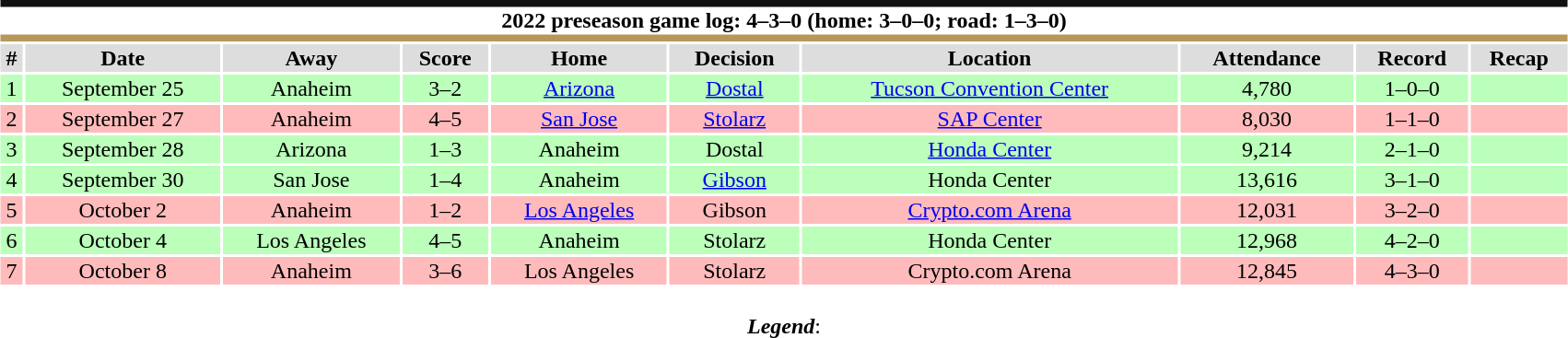<table class="toccolours collapsible collapsed" style="width:90%; clear:both; margin:1.5em auto; text-align:center;">
<tr>
<th colspan="11" style="background:#FFFFFF; border-top:#111111 5px solid; border-bottom:#B5985A 5px solid;">2022 preseason game log: 4–3–0 (home: 3–0–0; road: 1–3–0)</th>
</tr>
<tr style="background:#ddd;">
<th>#</th>
<th>Date</th>
<th>Away</th>
<th>Score</th>
<th>Home</th>
<th>Decision</th>
<th>Location</th>
<th>Attendance</th>
<th>Record</th>
<th>Recap</th>
</tr>
<tr style="background:#bfb;">
<td>1</td>
<td>September 25</td>
<td>Anaheim</td>
<td>3–2</td>
<td><a href='#'>Arizona</a></td>
<td><a href='#'>Dostal</a></td>
<td><a href='#'>Tucson Convention Center</a></td>
<td>4,780</td>
<td>1–0–0</td>
<td></td>
</tr>
<tr style="background:#fbb;">
<td>2</td>
<td>September 27</td>
<td>Anaheim</td>
<td>4–5</td>
<td><a href='#'>San Jose</a></td>
<td><a href='#'>Stolarz</a></td>
<td><a href='#'>SAP Center</a></td>
<td>8,030</td>
<td>1–1–0</td>
<td></td>
</tr>
<tr style="background:#bfb;">
<td>3</td>
<td>September 28</td>
<td>Arizona</td>
<td>1–3</td>
<td>Anaheim</td>
<td>Dostal</td>
<td><a href='#'>Honda Center</a></td>
<td>9,214</td>
<td>2–1–0</td>
<td></td>
</tr>
<tr style="background:#bfb;">
<td>4</td>
<td>September 30</td>
<td>San Jose</td>
<td>1–4</td>
<td>Anaheim</td>
<td><a href='#'>Gibson</a></td>
<td>Honda Center</td>
<td>13,616</td>
<td>3–1–0</td>
<td></td>
</tr>
<tr style="background:#fbb;">
<td>5</td>
<td>October 2</td>
<td>Anaheim</td>
<td>1–2</td>
<td><a href='#'>Los Angeles</a></td>
<td>Gibson</td>
<td><a href='#'>Crypto.com Arena</a></td>
<td>12,031</td>
<td>3–2–0</td>
<td></td>
</tr>
<tr style="background:#bfb;">
<td>6</td>
<td>October 4</td>
<td>Los Angeles</td>
<td>4–5</td>
<td>Anaheim</td>
<td>Stolarz</td>
<td>Honda Center</td>
<td>12,968</td>
<td>4–2–0</td>
<td></td>
</tr>
<tr style="background:#fbb;">
<td>7</td>
<td>October 8</td>
<td>Anaheim</td>
<td>3–6</td>
<td>Los Angeles</td>
<td>Stolarz</td>
<td>Crypto.com Arena</td>
<td>12,845</td>
<td>4–3–0</td>
<td></td>
</tr>
<tr>
<td colspan="11" style="text-align:center;"><br><strong><em>Legend</em></strong>:


</td>
</tr>
</table>
